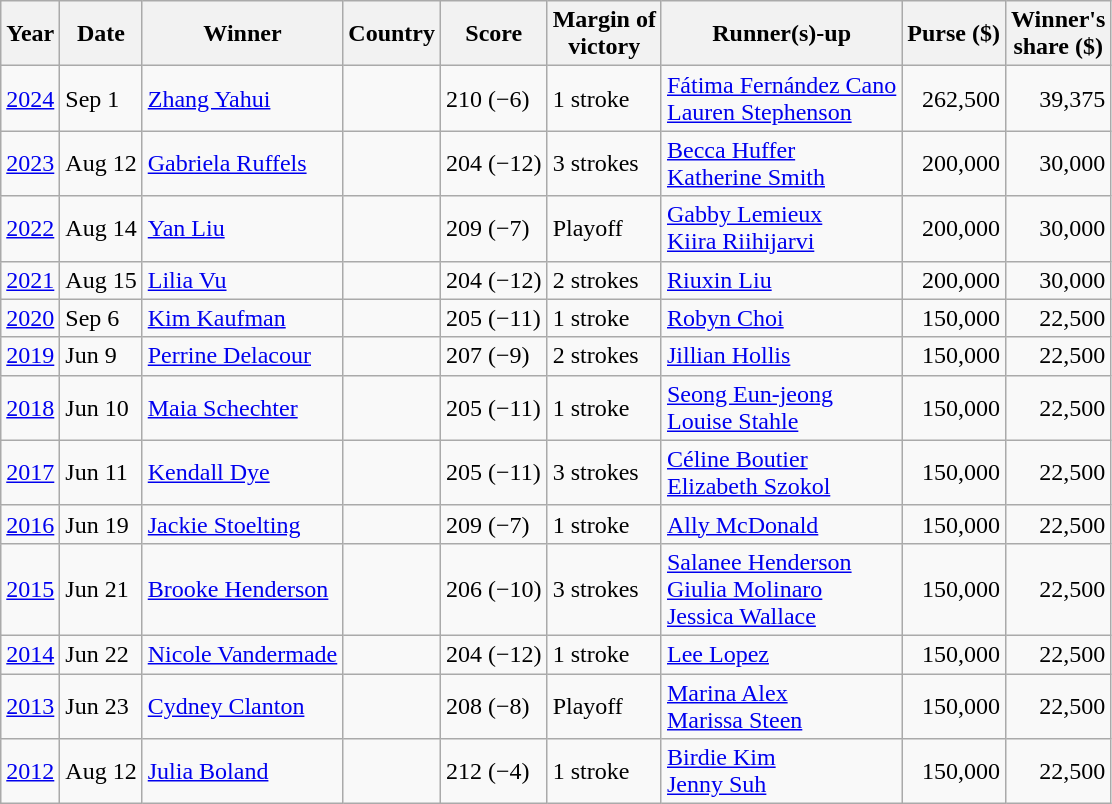<table class="wikitable">
<tr>
<th>Year</th>
<th>Date</th>
<th>Winner</th>
<th>Country</th>
<th>Score</th>
<th>Margin of<br>victory</th>
<th>Runner(s)-up</th>
<th>Purse ($)</th>
<th>Winner's<br>share ($)</th>
</tr>
<tr>
<td><a href='#'>2024</a></td>
<td>Sep 1</td>
<td><a href='#'>Zhang Yahui</a></td>
<td></td>
<td>210 (−6)</td>
<td>1 stroke</td>
<td> <a href='#'>Fátima Fernández Cano</a><br> <a href='#'>Lauren Stephenson</a></td>
<td align=right>262,500</td>
<td align=right>39,375</td>
</tr>
<tr>
<td><a href='#'>2023</a></td>
<td>Aug 12</td>
<td><a href='#'>Gabriela Ruffels</a></td>
<td></td>
<td>204 (−12)</td>
<td>3 strokes</td>
<td> <a href='#'>Becca Huffer</a><br> <a href='#'>Katherine Smith</a></td>
<td align=right>200,000</td>
<td align=right>30,000</td>
</tr>
<tr>
<td><a href='#'>2022</a></td>
<td>Aug 14</td>
<td><a href='#'>Yan Liu</a></td>
<td></td>
<td>209 (−7)</td>
<td>Playoff</td>
<td> <a href='#'>Gabby Lemieux</a><br> <a href='#'>Kiira Riihijarvi</a></td>
<td align=right>200,000</td>
<td align=right>30,000</td>
</tr>
<tr>
<td><a href='#'>2021</a></td>
<td>Aug 15</td>
<td><a href='#'>Lilia Vu</a></td>
<td></td>
<td>204 (−12)</td>
<td>2 strokes</td>
<td> <a href='#'>Riuxin Liu</a></td>
<td align=right>200,000</td>
<td align=right>30,000</td>
</tr>
<tr>
<td><a href='#'>2020</a></td>
<td>Sep 6</td>
<td><a href='#'>Kim Kaufman</a></td>
<td></td>
<td>205 (−11)</td>
<td>1 stroke</td>
<td> <a href='#'>Robyn Choi</a></td>
<td align=right>150,000</td>
<td align=right>22,500</td>
</tr>
<tr>
<td><a href='#'>2019</a></td>
<td>Jun 9</td>
<td><a href='#'>Perrine Delacour</a></td>
<td></td>
<td>207 (−9)</td>
<td>2 strokes</td>
<td> <a href='#'>Jillian Hollis</a></td>
<td align=right>150,000</td>
<td align=right>22,500</td>
</tr>
<tr>
<td><a href='#'>2018</a></td>
<td>Jun 10</td>
<td><a href='#'>Maia Schechter</a></td>
<td></td>
<td>205 (−11)</td>
<td>1 stroke</td>
<td> <a href='#'>Seong Eun-jeong</a><br> <a href='#'>Louise Stahle</a></td>
<td align=right>150,000</td>
<td align=right>22,500</td>
</tr>
<tr>
<td><a href='#'>2017</a></td>
<td>Jun 11</td>
<td><a href='#'>Kendall Dye</a></td>
<td></td>
<td>205 (−11)</td>
<td>3 strokes</td>
<td> <a href='#'>Céline Boutier</a><br> <a href='#'>Elizabeth Szokol</a></td>
<td align=right>150,000</td>
<td align=right>22,500</td>
</tr>
<tr>
<td><a href='#'>2016</a></td>
<td>Jun 19</td>
<td><a href='#'>Jackie Stoelting</a></td>
<td></td>
<td>209 (−7)</td>
<td>1 stroke</td>
<td> <a href='#'>Ally McDonald</a></td>
<td align=right>150,000</td>
<td align=right>22,500</td>
</tr>
<tr>
<td><a href='#'>2015</a></td>
<td>Jun 21</td>
<td><a href='#'>Brooke Henderson</a></td>
<td></td>
<td>206 (−10)</td>
<td>3 strokes</td>
<td> <a href='#'>Salanee Henderson</a><br> <a href='#'>Giulia Molinaro</a><br> <a href='#'>Jessica Wallace</a></td>
<td align=right>150,000</td>
<td align=right>22,500</td>
</tr>
<tr>
<td><a href='#'>2014</a></td>
<td>Jun 22</td>
<td><a href='#'>Nicole Vandermade</a></td>
<td></td>
<td>204 (−12)</td>
<td>1 stroke</td>
<td> <a href='#'>Lee Lopez</a></td>
<td align=right>150,000</td>
<td align=right>22,500</td>
</tr>
<tr>
<td><a href='#'>2013</a></td>
<td>Jun 23</td>
<td><a href='#'>Cydney Clanton</a></td>
<td></td>
<td>208 (−8)</td>
<td>Playoff</td>
<td> <a href='#'>Marina Alex</a><br> <a href='#'>Marissa Steen</a></td>
<td align=right>150,000</td>
<td align=right>22,500</td>
</tr>
<tr>
<td><a href='#'>2012</a></td>
<td>Aug 12</td>
<td><a href='#'>Julia Boland</a></td>
<td></td>
<td>212 (−4)</td>
<td>1 stroke</td>
<td> <a href='#'>Birdie Kim</a><br> <a href='#'>Jenny Suh</a></td>
<td align=right>150,000</td>
<td align=right>22,500</td>
</tr>
</table>
